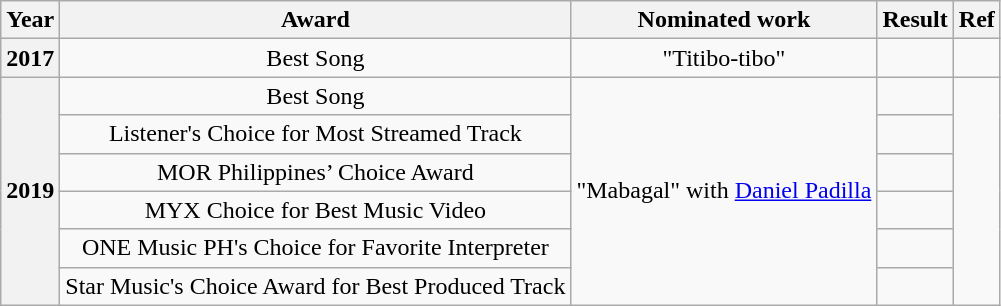<table class="wikitable sortable" style=text-align:center>
<tr>
<th>Year</th>
<th>Award</th>
<th>Nominated work</th>
<th>Result</th>
<th>Ref</th>
</tr>
<tr>
<th>2017</th>
<td>Best Song</td>
<td align=center>"Titibo-tibo"</td>
<td></td>
<td></td>
</tr>
<tr>
<th rowspan="11">2019</th>
<td>Best Song</td>
<td align=center rowspan="6">"Mabagal" with <a href='#'>Daniel Padilla</a></td>
<td></td>
<td rowspan="11"></td>
</tr>
<tr>
<td>Listener's Choice for Most Streamed Track</td>
<td></td>
</tr>
<tr>
<td>MOR Philippines’ Choice Award</td>
<td></td>
</tr>
<tr>
<td>MYX Choice for Best Music Video</td>
<td></td>
</tr>
<tr>
<td>ONE Music PH's Choice for Favorite Interpreter</td>
<td></td>
</tr>
<tr>
<td>Star Music's Choice Award for Best Produced Track</td>
<td></td>
</tr>
</table>
